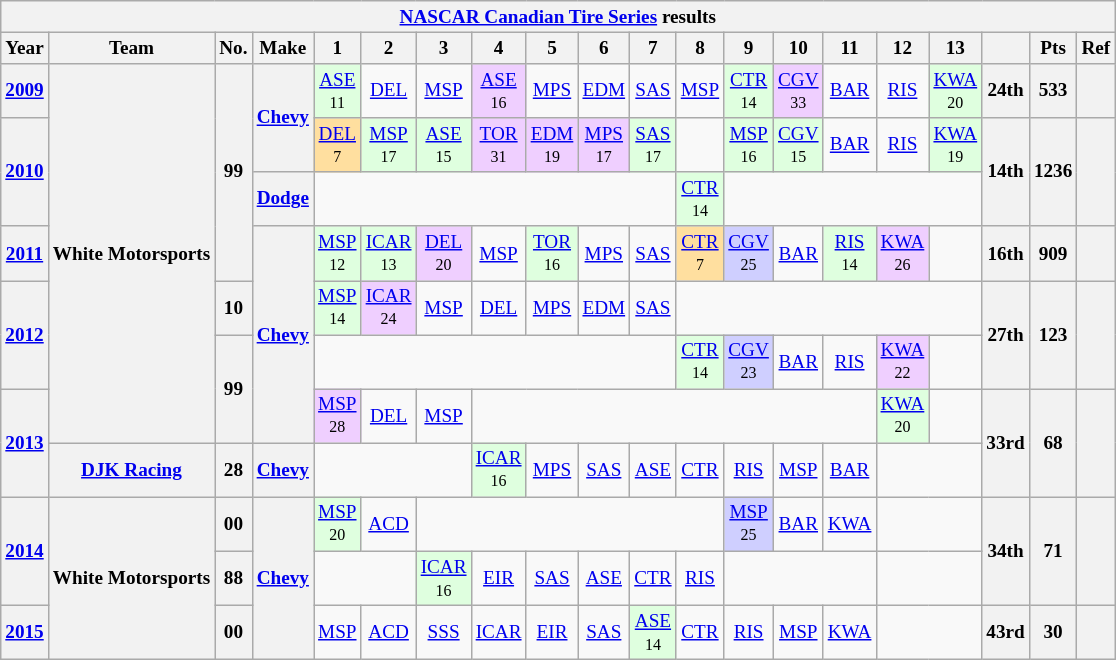<table class="wikitable" style="text-align:center; font-size:80%">
<tr>
<th colspan=45><a href='#'>NASCAR Canadian Tire Series</a> results</th>
</tr>
<tr>
<th>Year</th>
<th>Team</th>
<th>No.</th>
<th>Make</th>
<th>1</th>
<th>2</th>
<th>3</th>
<th>4</th>
<th>5</th>
<th>6</th>
<th>7</th>
<th>8</th>
<th>9</th>
<th>10</th>
<th>11</th>
<th>12</th>
<th>13</th>
<th></th>
<th>Pts</th>
<th>Ref</th>
</tr>
<tr>
<th><a href='#'>2009</a></th>
<th rowspan=7>White Motorsports</th>
<th rowspan=4>99</th>
<th rowspan=2><a href='#'>Chevy</a></th>
<td style="background:#DFFFDF;"><a href='#'>ASE</a><br><small>11</small></td>
<td><a href='#'>DEL</a></td>
<td><a href='#'>MSP</a></td>
<td style="background:#EFCFFF;"><a href='#'>ASE</a><br><small>16</small></td>
<td><a href='#'>MPS</a></td>
<td><a href='#'>EDM</a></td>
<td><a href='#'>SAS</a></td>
<td><a href='#'>MSP</a></td>
<td style="background:#DFFFDF;"><a href='#'>CTR</a><br><small>14</small></td>
<td style="background:#EFCFFF;"><a href='#'>CGV</a><br><small>33</small></td>
<td><a href='#'>BAR</a></td>
<td><a href='#'>RIS</a></td>
<td style="background:#DFFFDF;"><a href='#'>KWA</a><br><small>20</small></td>
<th>24th</th>
<th>533</th>
<th></th>
</tr>
<tr>
<th rowspan=2><a href='#'>2010</a></th>
<td style="background:#FFDF9F;"><a href='#'>DEL</a><br><small>7</small></td>
<td style="background:#DFFFDF;"><a href='#'>MSP</a><br><small>17</small></td>
<td style="background:#DFFFDF;"><a href='#'>ASE</a><br><small>15</small></td>
<td style="background:#EFCFFF;"><a href='#'>TOR</a><br><small>31</small></td>
<td style="background:#EFCFFF;"><a href='#'>EDM</a><br><small>19</small></td>
<td style="background:#EFCFFF;"><a href='#'>MPS</a><br><small>17</small></td>
<td style="background:#DFFFDF;"><a href='#'>SAS</a><br><small>17</small></td>
<td></td>
<td style="background:#DFFFDF;"><a href='#'>MSP</a><br><small>16</small></td>
<td style="background:#DFFFDF;"><a href='#'>CGV</a><br><small>15</small></td>
<td><a href='#'>BAR</a></td>
<td><a href='#'>RIS</a></td>
<td style="background:#DFFFDF;"><a href='#'>KWA</a><br><small>19</small></td>
<th rowspan=2>14th</th>
<th rowspan=2>1236</th>
<th rowspan=2></th>
</tr>
<tr>
<th><a href='#'>Dodge</a></th>
<td colspan=7></td>
<td style="background:#DFFFDF;"><a href='#'>CTR</a><br><small>14</small></td>
<td colspan=5></td>
</tr>
<tr>
<th><a href='#'>2011</a></th>
<th rowspan=4><a href='#'>Chevy</a></th>
<td style="background:#DFFFDF;"><a href='#'>MSP</a><br><small>12</small></td>
<td style="background:#DFFFDF;"><a href='#'>ICAR</a><br><small>13</small></td>
<td style="background:#EFCFFF;"><a href='#'>DEL</a><br><small>20</small></td>
<td><a href='#'>MSP</a></td>
<td style="background:#DFFFDF;"><a href='#'>TOR</a><br><small>16</small></td>
<td><a href='#'>MPS</a></td>
<td><a href='#'>SAS</a></td>
<td style="background:#FFDF9F;"><a href='#'>CTR</a><br><small>7</small></td>
<td style="background:#CFCFFF;"><a href='#'>CGV</a><br><small>25</small></td>
<td><a href='#'>BAR</a></td>
<td style="background:#DFFFDF;"><a href='#'>RIS</a><br><small>14</small></td>
<td style="background:#EFCFFF;"><a href='#'>KWA</a><br><small>26</small></td>
<td></td>
<th>16th</th>
<th>909</th>
<th></th>
</tr>
<tr>
<th rowspan=2><a href='#'>2012</a></th>
<th>10</th>
<td style="background:#DFFFDF;"><a href='#'>MSP</a><br><small>14</small></td>
<td style="background:#EFCFFF;"><a href='#'>ICAR</a><br><small>24</small></td>
<td><a href='#'>MSP</a></td>
<td><a href='#'>DEL</a></td>
<td><a href='#'>MPS</a></td>
<td><a href='#'>EDM</a></td>
<td><a href='#'>SAS</a></td>
<td colspan=6></td>
<th rowspan=2>27th</th>
<th rowspan=2>123</th>
<th rowspan=2></th>
</tr>
<tr>
<th rowspan=2>99</th>
<td colspan=7></td>
<td style="background:#DFFFDF;"><a href='#'>CTR</a><br><small>14</small></td>
<td style="background:#CFCFFF;"><a href='#'>CGV</a><br><small>23</small></td>
<td><a href='#'>BAR</a></td>
<td><a href='#'>RIS</a></td>
<td style="background:#EFCFFF;"><a href='#'>KWA</a><br><small>22</small></td>
<td></td>
</tr>
<tr>
<th rowspan=2><a href='#'>2013</a></th>
<td style="background:#EFCFFF;"><a href='#'>MSP</a><br><small>28</small></td>
<td><a href='#'>DEL</a></td>
<td><a href='#'>MSP</a></td>
<td colspan=8></td>
<td style="background:#DFFFDF;"><a href='#'>KWA</a><br><small>20</small></td>
<td></td>
<th rowspan=2>33rd</th>
<th rowspan=2>68</th>
<th rowspan=2></th>
</tr>
<tr>
<th><a href='#'>DJK Racing</a></th>
<th>28</th>
<th><a href='#'>Chevy</a></th>
<td colspan=3></td>
<td style="background:#DFFFDF;"><a href='#'>ICAR</a><br><small>16</small></td>
<td><a href='#'>MPS</a></td>
<td><a href='#'>SAS</a></td>
<td><a href='#'>ASE</a></td>
<td><a href='#'>CTR</a></td>
<td><a href='#'>RIS</a></td>
<td><a href='#'>MSP</a></td>
<td><a href='#'>BAR</a></td>
<td colspan=2></td>
</tr>
<tr>
<th rowspan=2><a href='#'>2014</a></th>
<th rowspan=3>White Motorsports</th>
<th>00</th>
<th rowspan=3><a href='#'>Chevy</a></th>
<td style="background:#DFFFDF;"><a href='#'>MSP</a><br><small>20</small></td>
<td><a href='#'>ACD</a></td>
<td colspan=6></td>
<td style="background:#CFCFFF;"><a href='#'>MSP</a><br><small>25</small></td>
<td><a href='#'>BAR</a></td>
<td><a href='#'>KWA</a></td>
<td colspan=2></td>
<th rowspan=2>34th</th>
<th rowspan=2>71</th>
<th rowspan=2></th>
</tr>
<tr>
<th>88</th>
<td colspan=2></td>
<td style="background:#DFFFDF;"><a href='#'>ICAR</a><br><small>16</small></td>
<td><a href='#'>EIR</a></td>
<td><a href='#'>SAS</a></td>
<td><a href='#'>ASE</a></td>
<td><a href='#'>CTR</a></td>
<td><a href='#'>RIS</a></td>
<td colspan=3></td>
</tr>
<tr>
<th><a href='#'>2015</a></th>
<th>00</th>
<td><a href='#'>MSP</a></td>
<td><a href='#'>ACD</a></td>
<td><a href='#'>SSS</a></td>
<td><a href='#'>ICAR</a></td>
<td><a href='#'>EIR</a></td>
<td><a href='#'>SAS</a></td>
<td style="background:#DFFFDF;"><a href='#'>ASE</a><br><small>14</small></td>
<td><a href='#'>CTR</a></td>
<td><a href='#'>RIS</a></td>
<td><a href='#'>MSP</a></td>
<td><a href='#'>KWA</a></td>
<td colspan=2></td>
<th>43rd</th>
<th>30</th>
<th></th>
</tr>
</table>
